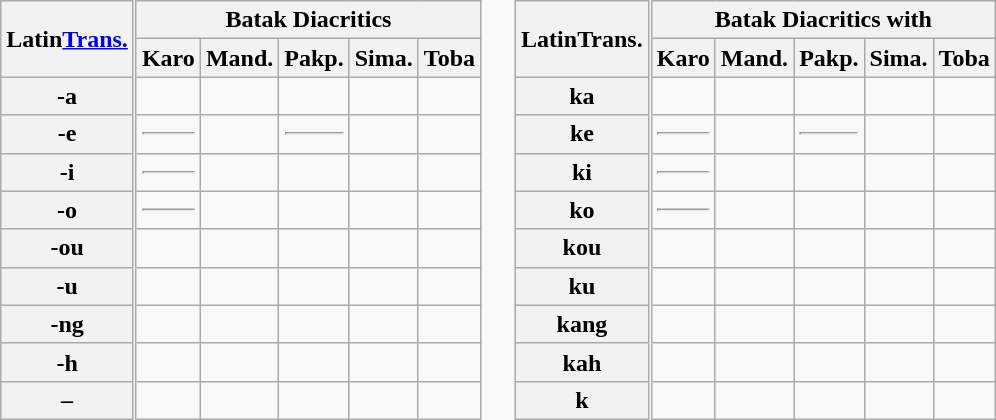<table class="wikitable">
<tr>
<th scope="col" rowspan="2">Latin<a href='#'>Trans.</a></th>
<th scope="col" colspan="5" style="border-left:#aaaaaa double;">Batak Diacritics</th>
<td scope="col" rowspan="11" style="border-top:#aaaaaa hidden; border-bottom:#aaaaaa hidden;">    </td>
<th scope="col" rowspan="2">LatinTrans.</th>
<th scope="col" colspan="5" style="border-left:#aaaaaa double;">Batak Diacritics with </th>
</tr>
<tr>
<th scope="col" style="border-left:#aaaaaa double;">Karo</th>
<th scope="col">Mand.</th>
<th scope="col">Pakp.</th>
<th scope="col">Sima.</th>
<th scope="col">Toba</th>
<th scope="col" style="border-left:#aaaaaa double;">Karo</th>
<th scope="col">Mand.</th>
<th scope="col">Pakp.</th>
<th scope="col">Sima.</th>
<th scope="col">Toba</th>
</tr>
<tr align="left">
<th scope="row">-a</th>
<td style="border-left:#aaaaaa double;"></td>
<td></td>
<td></td>
<td></td>
<td></td>
<th scope="row">ka</th>
<td style="border-left:#aaaaaa double;"></td>
<td></td>
<td></td>
<td></td>
<td></td>
</tr>
<tr align="center">
<th scope="row">-e</th>
<td style="border-left:#aaaaaa double;"><hr></td>
<td></td>
<td><hr></td>
<td></td>
<td></td>
<th scope="row">ke</th>
<td style="border-left:#aaaaaa double;"><hr></td>
<td></td>
<td><hr></td>
<td></td>
<td></td>
</tr>
<tr align="center">
<th scope="row">-i</th>
<td style="border-left:#aaaaaa double;"><hr></td>
<td></td>
<td></td>
<td></td>
<td></td>
<th scope="row">ki</th>
<td style="border-left:#aaaaaa double;"><hr></td>
<td></td>
<td></td>
<td></td>
<td></td>
</tr>
<tr align="center">
<th scope="row">-o</th>
<td style="border-left:#aaaaaa double;"><hr></td>
<td></td>
<td></td>
<td></td>
<td></td>
<th scope="row">ko</th>
<td style="border-left:#aaaaaa double;"><hr></td>
<td></td>
<td></td>
<td></td>
<td></td>
</tr>
<tr align="center">
<th scope="row">-ou</th>
<td style="border-left:#aaaaaa double;"></td>
<td></td>
<td></td>
<td></td>
<td></td>
<th scope="row">kou</th>
<td style="border-left:#aaaaaa double;"></td>
<td></td>
<td></td>
<td></td>
<td></td>
</tr>
<tr align="center">
<th scope="row">-u</th>
<td style="border-left:#aaaaaa double;"></td>
<td></td>
<td></td>
<td></td>
<td></td>
<th scope="row">ku</th>
<td style="border-left:#aaaaaa double;"></td>
<td></td>
<td></td>
<td></td>
<td></td>
</tr>
<tr align="center">
<th scope="row">-ng</th>
<td style="border-left:#aaaaaa double;"></td>
<td></td>
<td></td>
<td></td>
<td></td>
<th scope="row">kang</th>
<td style="border-left:#aaaaaa double;"></td>
<td></td>
<td></td>
<td></td>
<td></td>
</tr>
<tr align="center">
<th scope="row">-h</th>
<td style="border-left:#aaaaaa double;"></td>
<td></td>
<td></td>
<td></td>
<td></td>
<th scope="row">kah</th>
<td style="border-left:#aaaaaa double;"></td>
<td></td>
<td></td>
<td></td>
<td></td>
</tr>
<tr align="center">
<th scope="row">–</th>
<td style="border-left:#aaaaaa double;"></td>
<td></td>
<td></td>
<td></td>
<td></td>
<th scope="row">k</th>
<td style="border-left:#aaaaaa double;"></td>
<td></td>
<td></td>
<td></td>
<td></td>
</tr>
</table>
